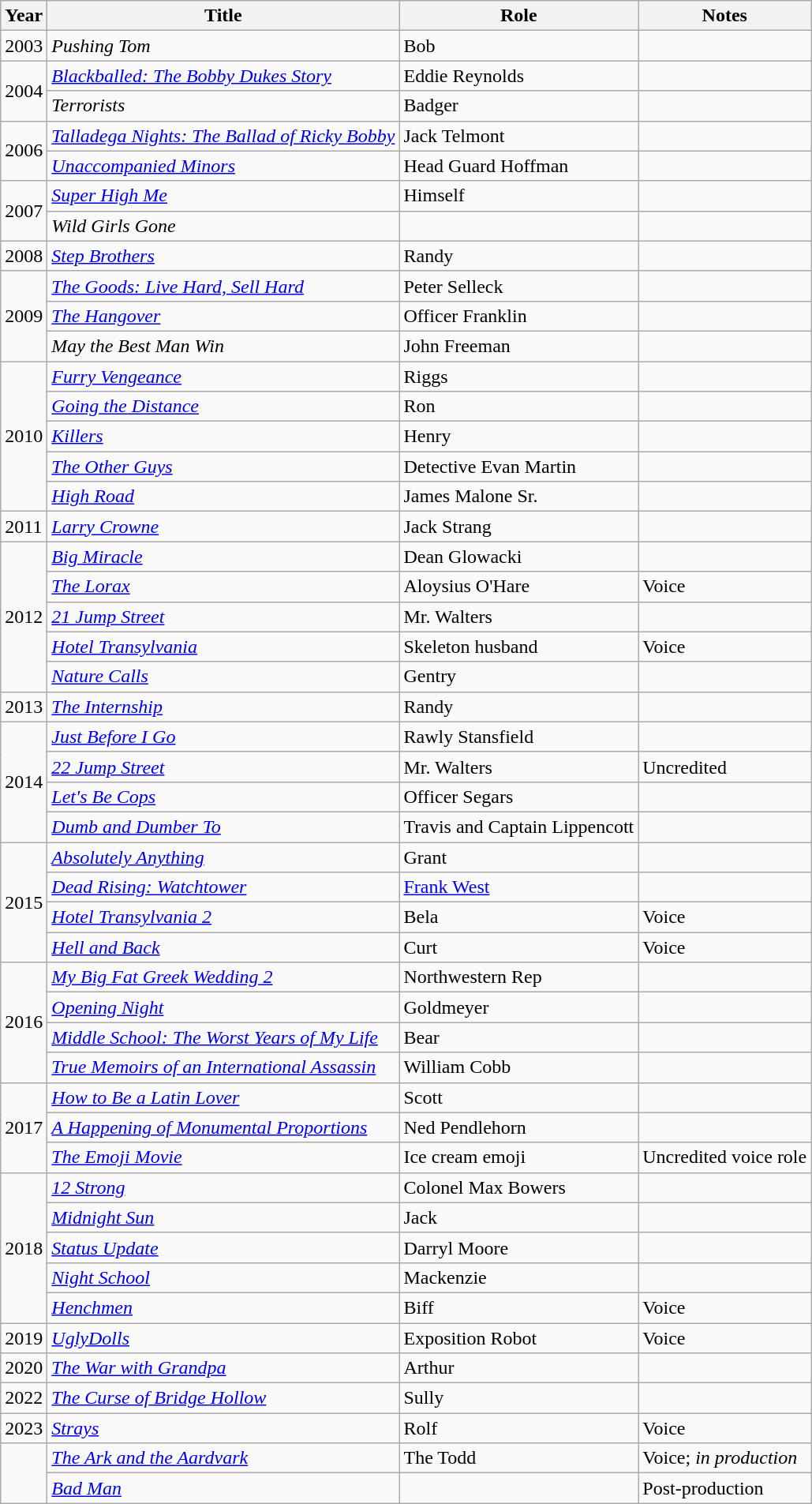<table class="wikitable sortable">
<tr>
<th>Year</th>
<th>Title</th>
<th>Role</th>
<th>Notes</th>
</tr>
<tr>
<td>2003</td>
<td><em>Pushing Tom</em></td>
<td>Bob</td>
<td></td>
</tr>
<tr>
<td Rowspan=2>2004</td>
<td><em><a href='#'>Blackballed: The Bobby Dukes Story</a></em></td>
<td>Eddie Reynolds</td>
<td></td>
</tr>
<tr>
<td><em>Terrorists</em></td>
<td>Badger</td>
<td></td>
</tr>
<tr>
<td Rowspan=2>2006</td>
<td><em><a href='#'>Talladega Nights: The Ballad of Ricky Bobby</a></em></td>
<td>Jack Telmont</td>
<td></td>
</tr>
<tr>
<td><em><a href='#'>Unaccompanied Minors</a></em></td>
<td>Head Guard Hoffman</td>
<td></td>
</tr>
<tr>
<td Rowspan=2>2007</td>
<td><em><a href='#'>Super High Me</a></em></td>
<td>Himself</td>
<td></td>
</tr>
<tr>
<td><em>Wild Girls Gone</em></td>
<td></td>
<td></td>
</tr>
<tr>
<td>2008</td>
<td><em><a href='#'>Step Brothers</a></em></td>
<td>Randy</td>
<td></td>
</tr>
<tr>
<td Rowspan=3>2009</td>
<td><em><a href='#'>The Goods: Live Hard, Sell Hard</a></em></td>
<td>Peter Selleck</td>
<td></td>
</tr>
<tr>
<td><em><a href='#'>The Hangover</a></em></td>
<td>Officer Franklin</td>
<td></td>
</tr>
<tr>
<td><em>May the Best Man Win</em></td>
<td>John Freeman</td>
<td></td>
</tr>
<tr>
<td Rowspan=5>2010</td>
<td><em><a href='#'>Furry Vengeance</a></em></td>
<td>Riggs</td>
<td></td>
</tr>
<tr>
<td><em><a href='#'>Going the Distance</a></em></td>
<td>Ron</td>
<td></td>
</tr>
<tr>
<td><em><a href='#'>Killers</a></em></td>
<td>Henry</td>
<td></td>
</tr>
<tr>
<td><em><a href='#'>The Other Guys</a></em></td>
<td>Detective Evan Martin</td>
<td></td>
</tr>
<tr>
<td><em><a href='#'>High Road</a></em></td>
<td>James Malone Sr.</td>
<td></td>
</tr>
<tr>
<td>2011</td>
<td><em><a href='#'>Larry Crowne</a></em></td>
<td>Jack Strang</td>
<td></td>
</tr>
<tr>
<td Rowspan=5>2012</td>
<td><em><a href='#'>Big Miracle</a></em></td>
<td>Dean Glowacki</td>
<td></td>
</tr>
<tr>
<td><em><a href='#'>The Lorax</a></em></td>
<td>Aloysius O'Hare</td>
<td>Voice</td>
</tr>
<tr>
<td><em><a href='#'>21 Jump Street</a></em></td>
<td>Mr. Walters</td>
<td></td>
</tr>
<tr>
<td><em><a href='#'>Hotel Transylvania</a></em></td>
<td>Skeleton husband</td>
<td>Voice</td>
</tr>
<tr>
<td><em><a href='#'>Nature Calls</a></em></td>
<td>Gentry</td>
<td></td>
</tr>
<tr>
<td>2013</td>
<td><em><a href='#'>The Internship</a></em></td>
<td>Randy</td>
<td></td>
</tr>
<tr>
<td Rowspan=4>2014</td>
<td><em><a href='#'>Just Before I Go</a></em></td>
<td>Rawly Stansfield</td>
<td></td>
</tr>
<tr>
<td><em><a href='#'>22 Jump Street</a></em></td>
<td>Mr. Walters</td>
<td>Uncredited</td>
</tr>
<tr>
<td><em><a href='#'>Let's Be Cops</a></em></td>
<td>Officer Segars</td>
<td></td>
</tr>
<tr>
<td><em><a href='#'>Dumb and Dumber To</a></em></td>
<td>Travis and Captain Lippencott</td>
<td></td>
</tr>
<tr>
<td Rowspan=4>2015</td>
<td><em><a href='#'>Absolutely Anything</a></em></td>
<td>Grant</td>
<td></td>
</tr>
<tr>
<td><em><a href='#'>Dead Rising: Watchtower</a></em></td>
<td><a href='#'>Frank West</a></td>
<td></td>
</tr>
<tr>
<td><em><a href='#'>Hotel Transylvania 2</a></em></td>
<td>Bela</td>
<td>Voice</td>
</tr>
<tr>
<td><em><a href='#'>Hell and Back</a></em></td>
<td>Curt</td>
<td>Voice</td>
</tr>
<tr>
<td Rowspan=4>2016</td>
<td><em><a href='#'>My Big Fat Greek Wedding 2</a></em></td>
<td>Northwestern Rep</td>
<td></td>
</tr>
<tr>
<td><em><a href='#'>Opening Night</a></em></td>
<td>Goldmeyer</td>
<td></td>
</tr>
<tr>
<td><em><a href='#'>Middle School: The Worst Years of My Life</a></em></td>
<td>Bear</td>
<td></td>
</tr>
<tr>
<td><em><a href='#'>True Memoirs of an International Assassin</a></em></td>
<td>William Cobb</td>
<td></td>
</tr>
<tr>
<td Rowspan=3>2017</td>
<td><em><a href='#'>How to Be a Latin Lover</a></em></td>
<td>Scott</td>
<td></td>
</tr>
<tr>
<td><em><a href='#'>A Happening of Monumental Proportions</a></em></td>
<td>Ned Pendlehorn</td>
<td></td>
</tr>
<tr>
<td><em><a href='#'>The Emoji Movie</a></em></td>
<td>Ice cream emoji</td>
<td>Uncredited voice role</td>
</tr>
<tr>
<td Rowspan=5>2018</td>
<td><em><a href='#'>12 Strong</a></em></td>
<td>Colonel Max Bowers</td>
<td></td>
</tr>
<tr>
<td><em><a href='#'>Midnight Sun</a></em></td>
<td>Jack</td>
<td></td>
</tr>
<tr>
<td><em><a href='#'>Status Update</a></em></td>
<td>Darryl Moore</td>
<td></td>
</tr>
<tr>
<td><em><a href='#'>Night School</a></em></td>
<td>Mackenzie</td>
<td></td>
</tr>
<tr>
<td><em><a href='#'>Henchmen</a></em></td>
<td>Biff</td>
<td>Voice</td>
</tr>
<tr>
<td>2019</td>
<td><em><a href='#'>UglyDolls</a></em></td>
<td>Exposition Robot</td>
<td>Voice</td>
</tr>
<tr>
<td>2020</td>
<td><em><a href='#'>The War with Grandpa</a></em></td>
<td>Arthur</td>
<td></td>
</tr>
<tr>
<td>2022</td>
<td><em><a href='#'>The Curse of Bridge Hollow</a></em></td>
<td>Sully</td>
<td></td>
</tr>
<tr>
<td>2023</td>
<td><em><a href='#'>Strays</a></em></td>
<td>Rolf</td>
<td>Voice</td>
</tr>
<tr>
<td rowspan="2"></td>
<td><em><a href='#'>The Ark and the Aardvark</a></em></td>
<td>The Todd</td>
<td>Voice; <em>in production</em></td>
</tr>
<tr>
<td><em><a href='#'>Bad Man</a></em></td>
<td></td>
<td>Post-production</td>
</tr>
</table>
